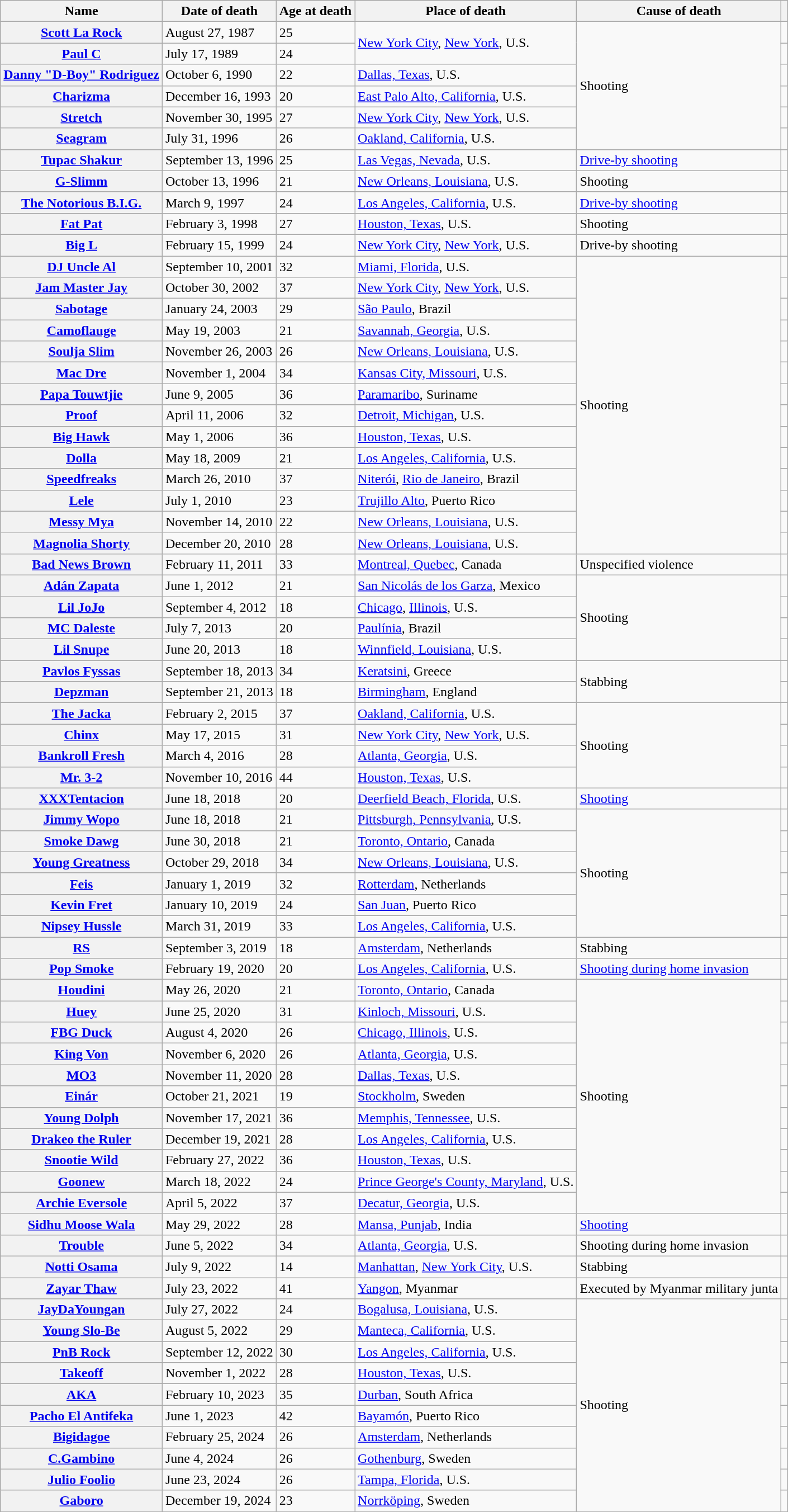<table class="wikitable sortable plainrowheaders">
<tr>
<th scope="col">Name</th>
<th scope="col" data-sort-type="date">Date of death</th>
<th scope="col">Age at death</th>
<th scope="col">Place of death</th>
<th scope="col">Cause of death</th>
<th scope="col" class="unsortable"></th>
</tr>
<tr>
<th scope="row"><a href='#'>Scott La Rock</a></th>
<td>August 27, 1987</td>
<td>25</td>
<td rowspan="2"><a href='#'>New York City</a>, <a href='#'>New York</a>, U.S.</td>
<td rowspan="6">Shooting</td>
<td></td>
</tr>
<tr>
<th scope="row"><a href='#'>Paul C</a></th>
<td>July 17, 1989</td>
<td>24</td>
<td></td>
</tr>
<tr>
<th scope="row"><a href='#'>Danny "D-Boy" Rodriguez</a></th>
<td>October 6, 1990</td>
<td>22</td>
<td><a href='#'>Dallas, Texas</a>, U.S.</td>
<td></td>
</tr>
<tr>
<th scope="row"><a href='#'>Charizma</a></th>
<td>December 16, 1993</td>
<td>20</td>
<td><a href='#'>East Palo Alto, California</a>, U.S.</td>
<td></td>
</tr>
<tr>
<th scope="row"><a href='#'>Stretch</a></th>
<td>November 30, 1995</td>
<td>27</td>
<td><a href='#'>New York City</a>, <a href='#'>New York</a>, U.S.</td>
<td></td>
</tr>
<tr>
<th scope="row"><a href='#'>Seagram</a></th>
<td>July 31, 1996</td>
<td>26</td>
<td><a href='#'>Oakland, California</a>, U.S.</td>
<td></td>
</tr>
<tr>
<th scope="row"><a href='#'>Tupac Shakur</a></th>
<td>September 13, 1996</td>
<td>25</td>
<td><a href='#'>Las Vegas, Nevada</a>, U.S.</td>
<td><a href='#'>Drive-by shooting</a></td>
<td></td>
</tr>
<tr>
<th scope="row"><a href='#'>G-Slimm</a></th>
<td>October 13, 1996</td>
<td>21</td>
<td><a href='#'>New Orleans, Louisiana</a>, U.S.</td>
<td Murder of G-Slimm>Shooting</td>
<td></td>
</tr>
<tr>
<th scope="row"><a href='#'>The Notorious B.I.G.</a></th>
<td>March 9, 1997</td>
<td>24</td>
<td><a href='#'>Los Angeles, California</a>, U.S.</td>
<td><a href='#'>Drive-by shooting</a></td>
<td></td>
</tr>
<tr>
<th scope="row"><a href='#'>Fat Pat</a></th>
<td>February 3, 1998</td>
<td>27</td>
<td><a href='#'>Houston, Texas</a>, U.S.</td>
<td>Shooting</td>
<td></td>
</tr>
<tr>
<th scope="row"><a href='#'>Big L</a></th>
<td>February 15, 1999</td>
<td>24</td>
<td><a href='#'>New York City</a>, <a href='#'>New York</a>, U.S.</td>
<td>Drive-by shooting</td>
<td></td>
</tr>
<tr>
<th scope="row"><a href='#'>DJ Uncle Al</a></th>
<td>September 10, 2001</td>
<td>32</td>
<td><a href='#'>Miami, Florida</a>, U.S.</td>
<td rowspan="14">Shooting</td>
<td></td>
</tr>
<tr>
<th scope="row"><a href='#'>Jam Master Jay</a></th>
<td>October 30, 2002</td>
<td>37</td>
<td><a href='#'>New York City</a>, <a href='#'>New York</a>, U.S.</td>
<td></td>
</tr>
<tr>
<th scope="row"><a href='#'>Sabotage</a></th>
<td>January 24, 2003</td>
<td>29</td>
<td><a href='#'>São Paulo</a>, Brazil</td>
<td></td>
</tr>
<tr>
<th scope="row"><a href='#'>Camoflauge</a></th>
<td>May 19, 2003</td>
<td>21</td>
<td><a href='#'>Savannah, Georgia</a>, U.S.</td>
<td></td>
</tr>
<tr>
<th scope="row"><a href='#'>Soulja Slim</a></th>
<td>November 26, 2003</td>
<td>26</td>
<td><a href='#'>New Orleans, Louisiana</a>, U.S.</td>
<td></td>
</tr>
<tr>
<th scope="row"><a href='#'>Mac Dre</a></th>
<td>November 1, 2004</td>
<td>34</td>
<td><a href='#'>Kansas City, Missouri</a>, U.S.</td>
<td></td>
</tr>
<tr>
<th scope="row"><a href='#'>Papa Touwtjie</a></th>
<td>June 9, 2005</td>
<td>36</td>
<td><a href='#'>Paramaribo</a>, Suriname</td>
<td></td>
</tr>
<tr>
<th scope="row"><a href='#'>Proof</a></th>
<td>April 11, 2006</td>
<td>32</td>
<td><a href='#'>Detroit, Michigan</a>, U.S.</td>
<td></td>
</tr>
<tr>
<th scope="row"><a href='#'>Big Hawk</a></th>
<td>May 1, 2006</td>
<td>36</td>
<td><a href='#'>Houston, Texas</a>, U.S.</td>
<td></td>
</tr>
<tr>
<th scope="row"><a href='#'>Dolla</a></th>
<td>May 18, 2009</td>
<td>21</td>
<td><a href='#'>Los Angeles, California</a>, U.S.</td>
<td></td>
</tr>
<tr>
<th scope="row"><a href='#'>Speedfreaks</a></th>
<td>March 26, 2010</td>
<td>37</td>
<td><a href='#'>Niterói</a>, <a href='#'>Rio de Janeiro</a>, Brazil</td>
<td></td>
</tr>
<tr>
<th scope="row"><a href='#'>Lele</a></th>
<td>July 1, 2010</td>
<td>23</td>
<td><a href='#'>Trujillo Alto</a>, Puerto Rico</td>
<td></td>
</tr>
<tr>
<th scope="row"><a href='#'>Messy Mya</a></th>
<td>November 14, 2010</td>
<td>22</td>
<td><a href='#'>New Orleans, Louisiana</a>, U.S.</td>
<td></td>
</tr>
<tr>
<th scope="row"><a href='#'>Magnolia Shorty</a></th>
<td>December 20, 2010</td>
<td>28</td>
<td><a href='#'>New Orleans, Louisiana</a>, U.S.</td>
<td></td>
</tr>
<tr>
<th scope="row"><a href='#'>Bad News Brown</a></th>
<td>February 11, 2011</td>
<td>33</td>
<td><a href='#'>Montreal, Quebec</a>, Canada</td>
<td>Unspecified violence</td>
<td></td>
</tr>
<tr>
<th scope="row"><a href='#'>Adán Zapata</a></th>
<td>June 1, 2012</td>
<td>21</td>
<td><a href='#'>San Nicolás de los Garza</a>, Mexico</td>
<td rowspan="4">Shooting</td>
<td></td>
</tr>
<tr>
<th scope="row"><a href='#'>Lil JoJo</a></th>
<td>September 4, 2012</td>
<td>18</td>
<td><a href='#'>Chicago</a>, <a href='#'>Illinois</a>, U.S.</td>
<td></td>
</tr>
<tr>
<th scope="row"><a href='#'>MC Daleste</a></th>
<td>July 7, 2013</td>
<td>20</td>
<td><a href='#'>Paulínia</a>, Brazil</td>
<td></td>
</tr>
<tr>
<th scope="row"><a href='#'>Lil Snupe</a></th>
<td>June 20, 2013</td>
<td>18</td>
<td><a href='#'>Winnfield, Louisiana</a>, U.S.</td>
<td></td>
</tr>
<tr>
<th scope="row"><a href='#'>Pavlos Fyssas</a></th>
<td>September 18, 2013</td>
<td>34</td>
<td><a href='#'>Keratsini</a>, Greece</td>
<td rowspan="2">Stabbing</td>
<td></td>
</tr>
<tr>
<th scope="row"><a href='#'>Depzman</a></th>
<td>September 21, 2013</td>
<td>18</td>
<td><a href='#'>Birmingham</a>, England</td>
<td></td>
</tr>
<tr>
<th scope="row"><a href='#'>The Jacka</a></th>
<td>February 2, 2015</td>
<td>37</td>
<td><a href='#'>Oakland, California</a>, U.S.</td>
<td rowspan="4">Shooting</td>
<td></td>
</tr>
<tr>
<th scope="row"><a href='#'>Chinx</a></th>
<td>May 17, 2015</td>
<td>31</td>
<td><a href='#'>New York City</a>, <a href='#'>New York</a>, U.S.</td>
<td></td>
</tr>
<tr>
<th scope="row"><a href='#'>Bankroll Fresh</a></th>
<td>March 4, 2016</td>
<td>28</td>
<td><a href='#'>Atlanta, Georgia</a>, U.S.</td>
<td></td>
</tr>
<tr>
<th scope="row"><a href='#'>Mr. 3-2</a></th>
<td>November 10, 2016</td>
<td>44</td>
<td><a href='#'>Houston, Texas</a>, U.S.</td>
<td></td>
</tr>
<tr>
<th scope="row"><a href='#'>XXXTentacion</a></th>
<td>June 18, 2018</td>
<td>20</td>
<td><a href='#'>Deerfield Beach, Florida</a>, U.S.</td>
<td><a href='#'>Shooting</a></td>
<td></td>
</tr>
<tr>
<th scope="row"><a href='#'>Jimmy Wopo</a></th>
<td>June 18, 2018</td>
<td>21</td>
<td><a href='#'>Pittsburgh, Pennsylvania</a>, U.S.</td>
<td rowspan="6">Shooting</td>
<td></td>
</tr>
<tr>
<th scope="row"><a href='#'>Smoke Dawg</a></th>
<td>June 30, 2018</td>
<td>21</td>
<td><a href='#'>Toronto, Ontario</a>, Canada</td>
<td></td>
</tr>
<tr>
<th scope="row"><a href='#'>Young Greatness</a></th>
<td>October 29, 2018</td>
<td>34</td>
<td><a href='#'>New Orleans, Louisiana</a>, U.S.</td>
<td></td>
</tr>
<tr>
<th scope="row"><a href='#'>Feis</a></th>
<td>January 1, 2019</td>
<td>32</td>
<td><a href='#'>Rotterdam</a>, Netherlands</td>
<td></td>
</tr>
<tr>
<th scope="row"><a href='#'>Kevin Fret</a></th>
<td>January 10, 2019</td>
<td>24</td>
<td><a href='#'>San Juan</a>, Puerto Rico</td>
<td></td>
</tr>
<tr>
<th scope="row"><a href='#'>Nipsey Hussle</a></th>
<td>March 31, 2019</td>
<td>33</td>
<td><a href='#'>Los Angeles, California</a>, U.S.</td>
<td></td>
</tr>
<tr>
<th scope="row"><a href='#'>RS</a></th>
<td>September 3, 2019</td>
<td>18</td>
<td><a href='#'>Amsterdam</a>, Netherlands</td>
<td>Stabbing</td>
<td></td>
</tr>
<tr>
<th scope="row"><a href='#'>Pop Smoke</a></th>
<td>February 19, 2020</td>
<td>20</td>
<td><a href='#'>Los Angeles, California</a>, U.S.</td>
<td><a href='#'>Shooting during home invasion</a></td>
<td></td>
</tr>
<tr>
<th scope="row"><a href='#'>Houdini</a></th>
<td>May 26, 2020</td>
<td>21</td>
<td><a href='#'>Toronto, Ontario</a>, Canada</td>
<td rowspan="11">Shooting</td>
<td></td>
</tr>
<tr>
<th scope="row"><a href='#'>Huey</a></th>
<td>June 25, 2020</td>
<td>31</td>
<td><a href='#'>Kinloch, Missouri</a>, U.S.</td>
<td></td>
</tr>
<tr>
<th scope="row"><a href='#'>FBG Duck</a></th>
<td>August 4, 2020</td>
<td>26</td>
<td><a href='#'>Chicago, Illinois</a>, U.S.</td>
<td></td>
</tr>
<tr>
<th scope="row"><a href='#'>King Von</a></th>
<td>November 6, 2020</td>
<td>26</td>
<td><a href='#'>Atlanta, Georgia</a>, U.S.</td>
<td></td>
</tr>
<tr>
<th scope="row"><a href='#'>MO3</a></th>
<td>November 11, 2020</td>
<td>28</td>
<td><a href='#'>Dallas, Texas</a>, U.S.</td>
<td></td>
</tr>
<tr>
<th scope="row"><a href='#'>Einár</a></th>
<td>October 21, 2021</td>
<td>19</td>
<td><a href='#'>Stockholm</a>, Sweden</td>
<td></td>
</tr>
<tr>
<th scope="row"><a href='#'>Young Dolph</a></th>
<td>November 17, 2021</td>
<td>36</td>
<td><a href='#'>Memphis, Tennessee</a>, U.S.</td>
<td></td>
</tr>
<tr>
<th scope="row"><a href='#'>Drakeo the Ruler</a></th>
<td>December 19, 2021</td>
<td>28</td>
<td><a href='#'>Los Angeles, California</a>, U.S.</td>
<td></td>
</tr>
<tr>
<th scope="row"><a href='#'>Snootie Wild</a></th>
<td>February 27, 2022</td>
<td>36</td>
<td><a href='#'>Houston, Texas</a>, U.S.</td>
<td></td>
</tr>
<tr>
<th scope="row"><a href='#'>Goonew</a></th>
<td>March 18, 2022</td>
<td>24</td>
<td><a href='#'>Prince George's County, Maryland</a>, U.S.</td>
<td></td>
</tr>
<tr>
<th scope="row"><a href='#'>Archie Eversole</a></th>
<td>April 5, 2022</td>
<td>37</td>
<td><a href='#'>Decatur, Georgia</a>, U.S.</td>
<td></td>
</tr>
<tr>
<th scope="row"><a href='#'>Sidhu Moose Wala</a></th>
<td>May 29, 2022</td>
<td>28</td>
<td><a href='#'>Mansa, Punjab</a>, India</td>
<td><a href='#'>Shooting</a></td>
<td></td>
</tr>
<tr>
<th scope="row"><a href='#'>Trouble</a></th>
<td>June 5, 2022</td>
<td>34</td>
<td><a href='#'>Atlanta, Georgia</a>, U.S.</td>
<td>Shooting during home invasion</td>
<td></td>
</tr>
<tr>
<th scope="row"><a href='#'>Notti Osama</a></th>
<td>July 9, 2022</td>
<td>14</td>
<td><a href='#'>Manhattan</a>, <a href='#'>New York City</a>, U.S.</td>
<td>Stabbing</td>
<td></td>
</tr>
<tr>
<th scope="row"><a href='#'>Zayar Thaw</a></th>
<td>July 23, 2022</td>
<td>41</td>
<td><a href='#'>Yangon</a>, Myanmar</td>
<td>Executed by Myanmar military junta</td>
<td></td>
</tr>
<tr>
<th scope="row"><a href='#'>JayDaYoungan</a></th>
<td>July 27, 2022</td>
<td>24</td>
<td><a href='#'>Bogalusa, Louisiana</a>, U.S.</td>
<td rowspan="11">Shooting</td>
<td></td>
</tr>
<tr>
<th scope="row"><a href='#'>Young Slo-Be</a></th>
<td>August 5, 2022</td>
<td>29</td>
<td><a href='#'>Manteca, California</a>, U.S.</td>
<td></td>
</tr>
<tr>
<th scope="row"><a href='#'>PnB Rock</a></th>
<td>September 12, 2022</td>
<td>30</td>
<td><a href='#'>Los Angeles, California</a>, U.S.</td>
<td></td>
</tr>
<tr>
<th scope="row"><a href='#'>Takeoff</a></th>
<td>November 1, 2022</td>
<td>28</td>
<td><a href='#'>Houston, Texas</a>, U.S.</td>
<td></td>
</tr>
<tr>
<th scope="row"><a href='#'>AKA</a></th>
<td>February 10, 2023</td>
<td>35</td>
<td><a href='#'>Durban</a>, South Africa</td>
<td></td>
</tr>
<tr>
<th scope="row"><a href='#'>Pacho El Antifeka</a></th>
<td>June 1, 2023</td>
<td>42</td>
<td><a href='#'>Bayamón</a>, Puerto Rico</td>
<td></td>
</tr>
<tr>
<th scope="row"><a href='#'>Bigidagoe</a></th>
<td>February 25, 2024</td>
<td>26</td>
<td><a href='#'>Amsterdam</a>, Netherlands</td>
<td></td>
</tr>
<tr>
<th scope="row"><a href='#'>C.Gambino</a></th>
<td>June 4, 2024</td>
<td>26</td>
<td><a href='#'>Gothenburg</a>, Sweden</td>
<td></td>
</tr>
<tr>
<th scope="row"><a href='#'>Julio Foolio</a></th>
<td>June 23, 2024</td>
<td>26</td>
<td><a href='#'>Tampa, Florida</a>, U.S.</td>
<td></td>
</tr>
<tr>
<th scope="row"><a href='#'>Gaboro</a></th>
<td>December 19, 2024</td>
<td>23</td>
<td><a href='#'>Norrköping</a>, Sweden</td>
<td></td>
</tr>
<tr>
</tr>
</table>
